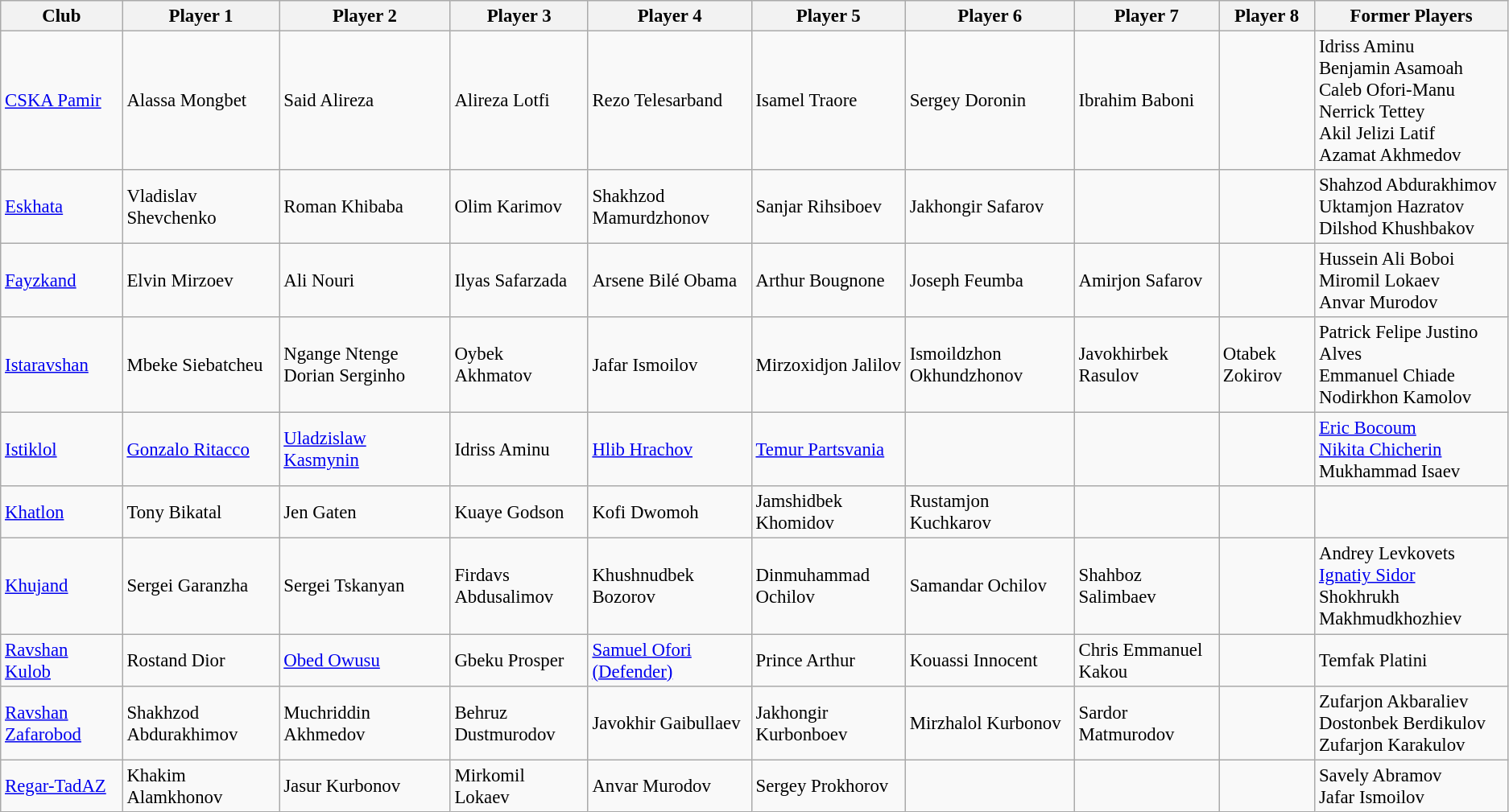<table class="wikitable" style="font-size:95%;">
<tr>
<th>Club</th>
<th>Player 1</th>
<th>Player 2</th>
<th>Player 3</th>
<th>Player 4</th>
<th>Player 5</th>
<th>Player 6</th>
<th>Player 7</th>
<th>Player 8</th>
<th>Former Players</th>
</tr>
<tr>
<td><a href='#'>CSKA Pamir</a></td>
<td> Alassa Mongbet</td>
<td> Said Alireza</td>
<td> Alireza Lotfi</td>
<td> Rezo Telesarband</td>
<td> Isamel Traore</td>
<td> Sergey Doronin</td>
<td> Ibrahim Baboni</td>
<td></td>
<td> Idriss Aminu <br>  Benjamin Asamoah <br>  Caleb Ofori-Manu <br>  Nerrick Tettey <br>  Akil Jelizi Latif <br>  Azamat Akhmedov</td>
</tr>
<tr>
<td><a href='#'>Eskhata</a></td>
<td> Vladislav Shevchenko</td>
<td> Roman Khibaba</td>
<td> Olim Karimov</td>
<td> Shakhzod Mamurdzhonov</td>
<td> Sanjar Rihsiboev</td>
<td> Jakhongir Safarov</td>
<td></td>
<td></td>
<td> Shahzod Abdurakhimov <br>  Uktamjon Hazratov <br>  Dilshod Khushbakov</td>
</tr>
<tr>
<td><a href='#'>Fayzkand</a></td>
<td> Elvin Mirzoev</td>
<td> Ali Nouri</td>
<td> Ilyas Safarzada</td>
<td> Arsene Bilé Obama</td>
<td> Arthur Bougnone</td>
<td> Joseph Feumba</td>
<td> Amirjon Safarov</td>
<td></td>
<td> Hussein Ali Boboi <br>  Miromil Lokaev <br>  Anvar Murodov</td>
</tr>
<tr>
<td><a href='#'>Istaravshan</a></td>
<td> Mbeke Siebatcheu</td>
<td> Ngange Ntenge Dorian Serginho</td>
<td> Oybek Akhmatov</td>
<td> Jafar Ismoilov</td>
<td> Mirzoxidjon Jalilov</td>
<td> Ismoildzhon Okhundzhonov</td>
<td> Javokhirbek Rasulov</td>
<td> Otabek Zokirov</td>
<td> Patrick Felipe Justino Alves <br>  Emmanuel Chiade <br>  Nodirkhon Kamolov</td>
</tr>
<tr>
<td><a href='#'>Istiklol</a></td>
<td> <a href='#'>Gonzalo Ritacco</a></td>
<td> <a href='#'>Uladzislaw Kasmynin</a></td>
<td> Idriss Aminu</td>
<td> <a href='#'>Hlib Hrachov</a></td>
<td> <a href='#'>Temur Partsvania</a></td>
<td></td>
<td></td>
<td></td>
<td> <a href='#'>Eric Bocoum</a> <br>  <a href='#'>Nikita Chicherin</a> <br>  Mukhammad Isaev</td>
</tr>
<tr>
<td><a href='#'>Khatlon</a></td>
<td> Tony Bikatal</td>
<td> Jen Gaten</td>
<td> Kuaye Godson</td>
<td> Kofi Dwomoh</td>
<td> Jamshidbek Khomidov</td>
<td> Rustamjon Kuchkarov</td>
<td></td>
<td></td>
<td></td>
</tr>
<tr>
<td><a href='#'>Khujand</a></td>
<td> Sergei Garanzha</td>
<td> Sergei Tskanyan</td>
<td> Firdavs Abdusalimov</td>
<td> Khushnudbek Bozorov</td>
<td> Dinmuhammad Ochilov</td>
<td> Samandar Ochilov</td>
<td> Shahboz Salimbaev</td>
<td></td>
<td> Andrey Levkovets <br>  <a href='#'>Ignatiy Sidor</a> <br>  Shokhrukh Makhmudkhozhiev</td>
</tr>
<tr>
<td><a href='#'>Ravshan Kulob</a></td>
<td> Rostand Dior</td>
<td> <a href='#'>Obed Owusu</a></td>
<td> Gbeku Prosper</td>
<td> <a href='#'>Samuel Ofori (Defender)</a></td>
<td> Prince Arthur</td>
<td> Kouassi Innocent</td>
<td> Chris Emmanuel Kakou</td>
<td></td>
<td> Temfak Platini</td>
</tr>
<tr>
<td><a href='#'>Ravshan Zafarobod</a></td>
<td> Shakhzod Abdurakhimov</td>
<td> Muchriddin Akhmedov</td>
<td> Behruz Dustmurodov</td>
<td> Javokhir Gaibullaev</td>
<td> Jakhongir Kurbonboev</td>
<td> Mirzhalol Kurbonov</td>
<td> Sardor Matmurodov</td>
<td></td>
<td> Zufarjon Akbaraliev <br>  Dostonbek Berdikulov <br>  Zufarjon Karakulov</td>
</tr>
<tr>
<td><a href='#'>Regar-TadAZ</a></td>
<td> Khakim Alamkhonov</td>
<td> Jasur Kurbonov</td>
<td> Mirkomil Lokaev</td>
<td> Anvar Murodov</td>
<td> Sergey Prokhorov</td>
<td></td>
<td></td>
<td></td>
<td> Savely Abramov <br>  Jafar Ismoilov</td>
</tr>
</table>
